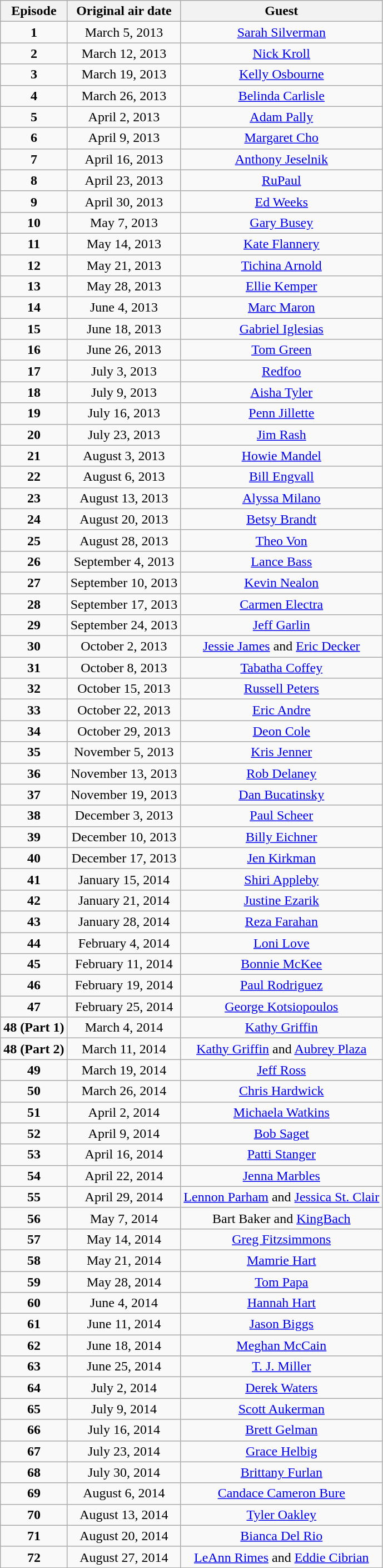<table class="wikitable" style="text-align:center;">
<tr>
<th>Episode</th>
<th>Original air date</th>
<th>Guest</th>
</tr>
<tr>
<td><strong>1</strong></td>
<td>March 5, 2013</td>
<td><a href='#'>Sarah Silverman</a></td>
</tr>
<tr>
<td><strong>2</strong></td>
<td>March 12, 2013</td>
<td><a href='#'>Nick Kroll</a></td>
</tr>
<tr>
<td><strong>3</strong></td>
<td>March 19, 2013</td>
<td><a href='#'>Kelly Osbourne</a></td>
</tr>
<tr>
<td><strong>4</strong></td>
<td>March 26, 2013</td>
<td><a href='#'>Belinda Carlisle</a></td>
</tr>
<tr>
<td><strong>5</strong></td>
<td>April 2, 2013</td>
<td><a href='#'>Adam Pally</a></td>
</tr>
<tr>
<td><strong>6</strong></td>
<td>April 9, 2013</td>
<td><a href='#'>Margaret Cho</a></td>
</tr>
<tr>
<td><strong>7</strong></td>
<td>April 16, 2013</td>
<td><a href='#'>Anthony Jeselnik</a></td>
</tr>
<tr>
<td><strong>8</strong></td>
<td>April 23, 2013</td>
<td><a href='#'>RuPaul</a></td>
</tr>
<tr>
<td><strong>9</strong></td>
<td>April 30, 2013</td>
<td><a href='#'>Ed Weeks</a></td>
</tr>
<tr>
<td><strong>10</strong></td>
<td>May 7, 2013</td>
<td><a href='#'>Gary Busey</a></td>
</tr>
<tr>
<td><strong>11</strong></td>
<td>May 14, 2013</td>
<td><a href='#'>Kate Flannery</a></td>
</tr>
<tr>
<td><strong>12</strong></td>
<td>May 21, 2013</td>
<td><a href='#'>Tichina Arnold</a></td>
</tr>
<tr>
<td><strong>13</strong></td>
<td>May 28, 2013</td>
<td><a href='#'>Ellie Kemper</a></td>
</tr>
<tr>
<td><strong>14</strong></td>
<td>June 4, 2013</td>
<td><a href='#'>Marc Maron</a></td>
</tr>
<tr>
<td><strong>15</strong></td>
<td>June 18, 2013</td>
<td><a href='#'>Gabriel Iglesias</a></td>
</tr>
<tr>
<td><strong>16</strong></td>
<td>June 26, 2013</td>
<td><a href='#'>Tom Green</a></td>
</tr>
<tr>
<td><strong>17</strong></td>
<td>July 3, 2013</td>
<td><a href='#'>Redfoo</a></td>
</tr>
<tr>
<td><strong>18</strong></td>
<td>July 9, 2013</td>
<td><a href='#'>Aisha Tyler</a></td>
</tr>
<tr>
<td><strong>19</strong></td>
<td>July 16, 2013</td>
<td><a href='#'>Penn Jillette</a></td>
</tr>
<tr>
<td><strong>20</strong></td>
<td>July 23, 2013</td>
<td><a href='#'>Jim Rash</a></td>
</tr>
<tr>
<td><strong>21</strong></td>
<td>August 3, 2013</td>
<td><a href='#'>Howie Mandel</a></td>
</tr>
<tr>
<td><strong>22</strong></td>
<td>August 6, 2013</td>
<td><a href='#'>Bill Engvall</a></td>
</tr>
<tr>
<td><strong>23</strong></td>
<td>August 13, 2013</td>
<td><a href='#'>Alyssa Milano</a></td>
</tr>
<tr>
<td><strong>24</strong></td>
<td>August 20, 2013</td>
<td><a href='#'>Betsy Brandt</a></td>
</tr>
<tr>
<td><strong>25</strong></td>
<td>August 28, 2013</td>
<td><a href='#'>Theo Von</a></td>
</tr>
<tr>
<td><strong>26</strong></td>
<td>September 4, 2013</td>
<td><a href='#'>Lance Bass</a></td>
</tr>
<tr>
<td><strong>27</strong></td>
<td>September 10, 2013</td>
<td><a href='#'>Kevin Nealon</a></td>
</tr>
<tr>
<td><strong>28</strong></td>
<td>September 17, 2013</td>
<td><a href='#'>Carmen Electra</a></td>
</tr>
<tr>
<td><strong>29</strong></td>
<td>September 24, 2013</td>
<td><a href='#'>Jeff Garlin</a></td>
</tr>
<tr>
<td><strong>30</strong></td>
<td>October 2, 2013</td>
<td><a href='#'>Jessie James</a> and <a href='#'>Eric Decker</a></td>
</tr>
<tr>
<td><strong>31</strong></td>
<td>October 8, 2013</td>
<td><a href='#'>Tabatha Coffey</a></td>
</tr>
<tr>
<td><strong>32</strong></td>
<td>October 15, 2013</td>
<td><a href='#'>Russell Peters</a></td>
</tr>
<tr>
<td><strong>33</strong></td>
<td>October 22, 2013</td>
<td><a href='#'>Eric Andre</a></td>
</tr>
<tr>
<td><strong>34</strong></td>
<td>October 29, 2013</td>
<td><a href='#'>Deon Cole</a></td>
</tr>
<tr>
<td><strong>35</strong></td>
<td>November 5, 2013</td>
<td><a href='#'>Kris Jenner</a></td>
</tr>
<tr>
<td><strong>36</strong></td>
<td>November 13, 2013</td>
<td><a href='#'>Rob Delaney</a></td>
</tr>
<tr>
<td><strong>37</strong></td>
<td>November 19, 2013</td>
<td><a href='#'>Dan Bucatinsky</a></td>
</tr>
<tr>
<td><strong>38</strong></td>
<td>December 3, 2013</td>
<td><a href='#'>Paul Scheer</a></td>
</tr>
<tr>
<td><strong>39</strong></td>
<td>December 10, 2013</td>
<td><a href='#'>Billy Eichner</a></td>
</tr>
<tr>
<td><strong>40</strong></td>
<td>December 17, 2013</td>
<td><a href='#'>Jen Kirkman</a></td>
</tr>
<tr>
<td><strong>41</strong></td>
<td>January 15, 2014</td>
<td><a href='#'>Shiri Appleby</a></td>
</tr>
<tr>
<td><strong>42</strong></td>
<td>January 21, 2014</td>
<td><a href='#'>Justine Ezarik</a></td>
</tr>
<tr>
<td><strong>43</strong></td>
<td>January 28, 2014</td>
<td><a href='#'>Reza Farahan</a></td>
</tr>
<tr>
<td><strong>44</strong></td>
<td>February 4, 2014</td>
<td><a href='#'>Loni Love</a></td>
</tr>
<tr>
<td><strong>45</strong></td>
<td>February 11, 2014</td>
<td><a href='#'>Bonnie McKee</a></td>
</tr>
<tr>
<td><strong>46</strong></td>
<td>February 19, 2014</td>
<td><a href='#'>Paul Rodriguez</a></td>
</tr>
<tr>
<td><strong>47</strong></td>
<td>February 25, 2014</td>
<td><a href='#'>George Kotsiopoulos</a></td>
</tr>
<tr>
<td><strong>48 (Part 1)</strong></td>
<td>March 4, 2014</td>
<td><a href='#'>Kathy Griffin</a></td>
</tr>
<tr>
<td><strong>48 (Part 2)</strong></td>
<td>March 11, 2014</td>
<td><a href='#'>Kathy Griffin</a> and <a href='#'>Aubrey Plaza</a></td>
</tr>
<tr>
<td><strong>49</strong></td>
<td>March 19, 2014</td>
<td><a href='#'>Jeff Ross</a></td>
</tr>
<tr>
<td><strong>50</strong></td>
<td>March 26, 2014</td>
<td><a href='#'>Chris Hardwick</a></td>
</tr>
<tr>
<td><strong>51</strong></td>
<td>April 2, 2014</td>
<td><a href='#'>Michaela Watkins</a></td>
</tr>
<tr>
<td><strong>52</strong></td>
<td>April 9, 2014</td>
<td><a href='#'>Bob Saget</a></td>
</tr>
<tr>
<td><strong>53</strong></td>
<td>April 16, 2014</td>
<td><a href='#'>Patti Stanger</a></td>
</tr>
<tr>
<td><strong>54</strong></td>
<td>April 22, 2014</td>
<td><a href='#'>Jenna Marbles</a></td>
</tr>
<tr>
<td><strong>55</strong></td>
<td>April 29, 2014</td>
<td><a href='#'>Lennon Parham</a> and <a href='#'>Jessica St. Clair</a></td>
</tr>
<tr>
<td><strong>56</strong></td>
<td>May 7, 2014</td>
<td>Bart Baker and <a href='#'>KingBach</a></td>
</tr>
<tr>
<td><strong>57</strong></td>
<td>May 14, 2014</td>
<td><a href='#'>Greg Fitzsimmons</a></td>
</tr>
<tr>
<td><strong>58</strong></td>
<td>May 21, 2014</td>
<td><a href='#'>Mamrie Hart</a></td>
</tr>
<tr>
<td><strong>59</strong></td>
<td>May 28, 2014</td>
<td><a href='#'>Tom Papa</a></td>
</tr>
<tr>
<td><strong>60</strong></td>
<td>June 4, 2014</td>
<td><a href='#'>Hannah Hart</a></td>
</tr>
<tr>
<td><strong>61</strong></td>
<td>June 11, 2014</td>
<td><a href='#'>Jason Biggs</a></td>
</tr>
<tr>
<td><strong>62</strong></td>
<td>June 18, 2014</td>
<td><a href='#'>Meghan McCain</a></td>
</tr>
<tr>
<td><strong>63</strong></td>
<td>June 25, 2014</td>
<td><a href='#'>T. J. Miller</a></td>
</tr>
<tr>
<td><strong>64</strong></td>
<td>July 2, 2014</td>
<td><a href='#'>Derek Waters</a></td>
</tr>
<tr>
<td><strong>65</strong></td>
<td>July 9, 2014</td>
<td><a href='#'>Scott Aukerman</a></td>
</tr>
<tr>
<td><strong>66</strong></td>
<td>July 16, 2014</td>
<td><a href='#'>Brett Gelman</a></td>
</tr>
<tr>
<td><strong>67</strong></td>
<td>July 23, 2014</td>
<td><a href='#'>Grace Helbig</a></td>
</tr>
<tr>
<td><strong>68</strong></td>
<td>July 30, 2014</td>
<td><a href='#'>Brittany Furlan</a></td>
</tr>
<tr>
<td><strong>69</strong></td>
<td>August 6, 2014</td>
<td><a href='#'>Candace Cameron Bure</a></td>
</tr>
<tr>
<td><strong>70</strong></td>
<td>August 13, 2014</td>
<td><a href='#'>Tyler Oakley</a></td>
</tr>
<tr>
<td><strong>71</strong></td>
<td>August 20, 2014</td>
<td><a href='#'>Bianca Del Rio</a></td>
</tr>
<tr>
<td><strong>72</strong></td>
<td>August 27, 2014</td>
<td><a href='#'>LeAnn Rimes</a> and <a href='#'>Eddie Cibrian</a></td>
</tr>
</table>
